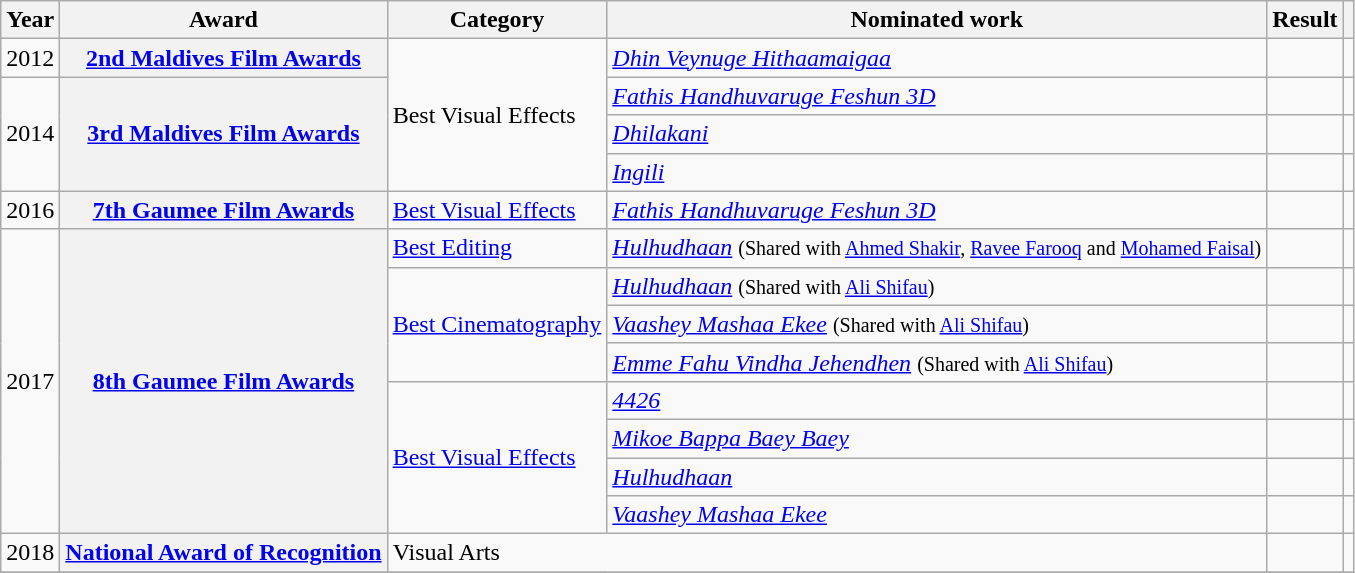<table class="wikitable plainrowheaders sortable">
<tr>
<th scope="col">Year</th>
<th scope="col">Award</th>
<th scope="col">Category</th>
<th scope="col">Nominated work</th>
<th scope="col">Result</th>
<th scope="col" class="unsortable"></th>
</tr>
<tr>
<td>2012</td>
<th scope="row"><a href='#'>2nd Maldives Film Awards</a></th>
<td rowspan="4">Best Visual Effects</td>
<td><em><a href='#'>Dhin Veynuge Hithaamaigaa</a></em></td>
<td></td>
<td style="text-align:center;"></td>
</tr>
<tr>
<td rowspan="3">2014</td>
<th scope="row" rowspan="3"><a href='#'>3rd Maldives Film Awards</a></th>
<td><em><a href='#'>Fathis Handhuvaruge Feshun 3D</a></em></td>
<td></td>
<td style="text-align:center;"></td>
</tr>
<tr>
<td><em><a href='#'>Dhilakani</a></em></td>
<td></td>
<td style="text-align:center;"></td>
</tr>
<tr>
<td><em><a href='#'>Ingili</a></em></td>
<td></td>
<td style="text-align:center;"></td>
</tr>
<tr>
<td>2016</td>
<th scope="row"><a href='#'>7th Gaumee Film Awards</a></th>
<td><a href='#'>Best Visual Effects</a></td>
<td><em><a href='#'>Fathis Handhuvaruge Feshun 3D</a></em></td>
<td></td>
<td style="text-align:center;"></td>
</tr>
<tr>
<td rowspan="8">2017</td>
<th scope="row" rowspan="8"><a href='#'>8th Gaumee Film Awards</a></th>
<td><a href='#'>Best Editing</a></td>
<td><em><a href='#'>Hulhudhaan</a></em> <small>(Shared with <a href='#'>Ahmed Shakir</a>, <a href='#'>Ravee Farooq</a> and <a href='#'>Mohamed Faisal</a>)</small></td>
<td></td>
<td style="text-align:center;"></td>
</tr>
<tr>
<td rowspan="3"><a href='#'>Best Cinematography</a></td>
<td><em><a href='#'>Hulhudhaan</a></em> <small>(Shared with <a href='#'>Ali Shifau</a>)</small></td>
<td></td>
<td style="text-align:center;"></td>
</tr>
<tr>
<td><em><a href='#'>Vaashey Mashaa Ekee</a></em> <small>(Shared with <a href='#'>Ali Shifau</a>)</small></td>
<td></td>
<td style="text-align:center;"></td>
</tr>
<tr>
<td><em><a href='#'>Emme Fahu Vindha Jehendhen</a></em> <small>(Shared with <a href='#'>Ali Shifau</a>)</small></td>
<td></td>
<td style="text-align:center;"></td>
</tr>
<tr>
<td rowspan="4"><a href='#'>Best Visual Effects</a></td>
<td><em><a href='#'>4426</a></em></td>
<td></td>
<td style="text-align:center;"></td>
</tr>
<tr>
<td><em><a href='#'>Mikoe Bappa Baey Baey</a></em></td>
<td></td>
<td style="text-align:center;"></td>
</tr>
<tr>
<td><em><a href='#'>Hulhudhaan</a></em></td>
<td></td>
<td style="text-align:center;"></td>
</tr>
<tr>
<td><em><a href='#'>Vaashey Mashaa Ekee</a></em></td>
<td></td>
<td style="text-align:center;"></td>
</tr>
<tr>
<td>2018</td>
<th scope="row"><a href='#'>National Award of Recognition</a></th>
<td colspan="2">Visual Arts</td>
<td></td>
<td style="text-align:center;"></td>
</tr>
<tr>
</tr>
</table>
